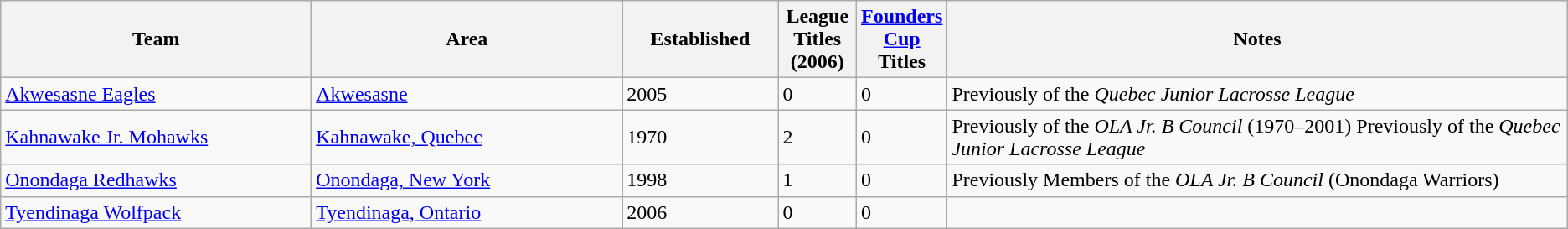<table class="wikitable sortable">
<tr>
<th bgcolor="#DDDDFF" width="20%">Team</th>
<th bgcolor="#DDDDFF" width="20%">Area</th>
<th bgcolor="#DDDDFF" width="10%">Established</th>
<th bgcolor="#DDDDFF" width="5%">League Titles (2006)</th>
<th bgcolor="#DDDDFF" width="5%"><a href='#'>Founders Cup</a> Titles</th>
<th bgcolor="#DDDDFF" width="40%" class="unsortable">Notes</th>
</tr>
<tr>
<td><a href='#'>Akwesasne Eagles</a></td>
<td><a href='#'>Akwesasne</a></td>
<td>2005</td>
<td>0</td>
<td>0</td>
<td>Previously of the <em>Quebec Junior Lacrosse League</em></td>
</tr>
<tr>
<td><a href='#'>Kahnawake Jr. Mohawks</a></td>
<td><a href='#'>Kahnawake, Quebec</a></td>
<td>1970</td>
<td>2</td>
<td>0</td>
<td>Previously of the <em>OLA Jr. B Council</em> (1970–2001) Previously of the <em>Quebec Junior Lacrosse League</em></td>
</tr>
<tr>
<td><a href='#'>Onondaga Redhawks</a></td>
<td><a href='#'>Onondaga, New York</a></td>
<td>1998</td>
<td>1</td>
<td>0</td>
<td>Previously Members of the <em>OLA Jr. B Council</em> (Onondaga Warriors)</td>
</tr>
<tr>
<td><a href='#'>Tyendinaga Wolfpack</a></td>
<td><a href='#'>Tyendinaga, Ontario</a></td>
<td>2006</td>
<td>0</td>
<td>0</td>
<td></td>
</tr>
</table>
